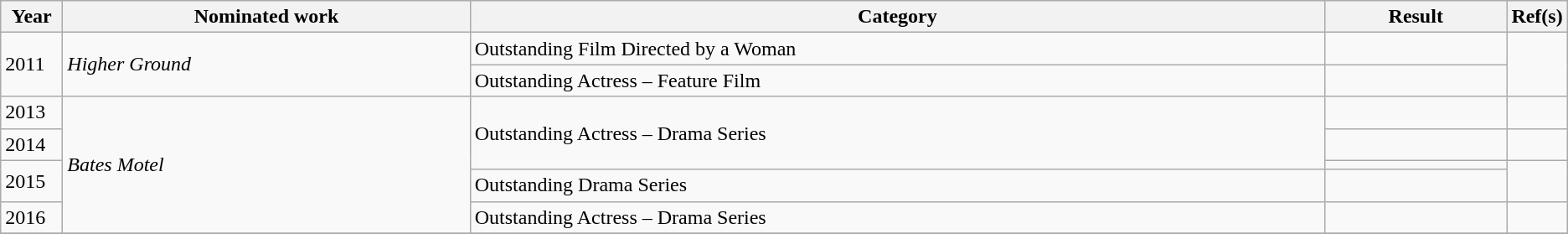<table class="wikitable">
<tr>
<th width=4%>Year</th>
<th width=27%>Nominated work</th>
<th width=57%>Category</th>
<th width=12%>Result</th>
<th width=4%>Ref(s)</th>
</tr>
<tr>
<td rowspan="2">2011</td>
<td rowspan="2"><em>Higher Ground</em></td>
<td>Outstanding Film Directed by a Woman</td>
<td></td>
<td rowspan="2"></td>
</tr>
<tr>
<td>Outstanding Actress – Feature Film</td>
<td></td>
</tr>
<tr>
<td>2013</td>
<td rowspan="5"><em>Bates Motel</em></td>
<td rowspan="3">Outstanding Actress – Drama Series</td>
<td></td>
<td></td>
</tr>
<tr>
<td>2014</td>
<td></td>
<td></td>
</tr>
<tr>
<td rowspan="2">2015</td>
<td></td>
<td rowspan="2"></td>
</tr>
<tr>
<td>Outstanding Drama Series</td>
<td></td>
</tr>
<tr>
<td>2016</td>
<td>Outstanding Actress – Drama Series</td>
<td></td>
<td></td>
</tr>
<tr>
</tr>
</table>
